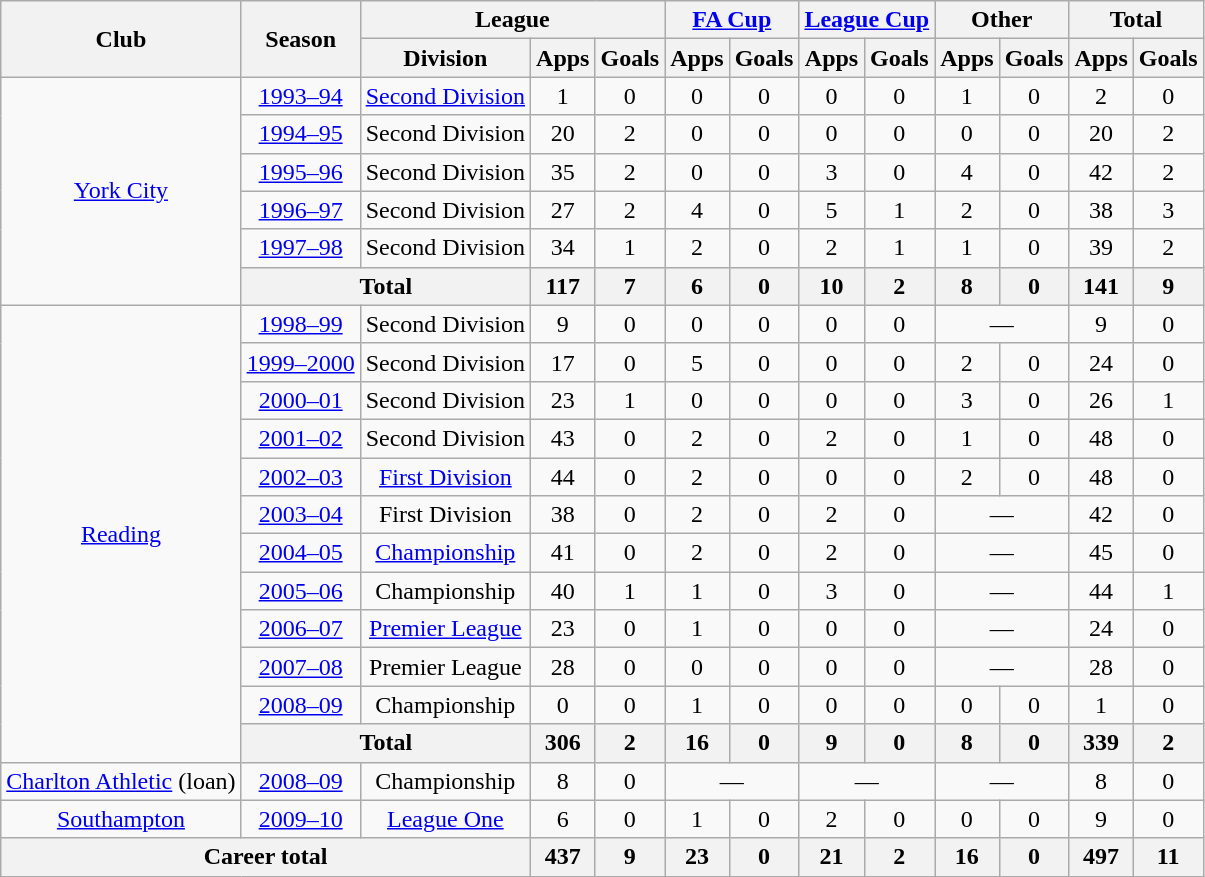<table class=wikitable style="text-align: center;">
<tr>
<th rowspan=2>Club</th>
<th rowspan=2>Season</th>
<th colspan=3>League</th>
<th colspan=2><a href='#'>FA Cup</a></th>
<th colspan=2><a href='#'>League Cup</a></th>
<th colspan=2>Other</th>
<th colspan=2>Total</th>
</tr>
<tr>
<th>Division</th>
<th>Apps</th>
<th>Goals</th>
<th>Apps</th>
<th>Goals</th>
<th>Apps</th>
<th>Goals</th>
<th>Apps</th>
<th>Goals</th>
<th>Apps</th>
<th>Goals</th>
</tr>
<tr>
<td rowspan=6><a href='#'>York City</a></td>
<td><a href='#'>1993–94</a></td>
<td><a href='#'>Second Division</a></td>
<td>1</td>
<td>0</td>
<td>0</td>
<td>0</td>
<td>0</td>
<td>0</td>
<td>1</td>
<td>0</td>
<td>2</td>
<td>0</td>
</tr>
<tr>
<td><a href='#'>1994–95</a></td>
<td>Second Division</td>
<td>20</td>
<td>2</td>
<td>0</td>
<td>0</td>
<td>0</td>
<td>0</td>
<td>0</td>
<td>0</td>
<td>20</td>
<td>2</td>
</tr>
<tr>
<td><a href='#'>1995–96</a></td>
<td>Second Division</td>
<td>35</td>
<td>2</td>
<td>0</td>
<td>0</td>
<td>3</td>
<td>0</td>
<td>4</td>
<td>0</td>
<td>42</td>
<td>2</td>
</tr>
<tr>
<td><a href='#'>1996–97</a></td>
<td>Second Division</td>
<td>27</td>
<td>2</td>
<td>4</td>
<td>0</td>
<td>5</td>
<td>1</td>
<td>2</td>
<td>0</td>
<td>38</td>
<td>3</td>
</tr>
<tr>
<td><a href='#'>1997–98</a></td>
<td>Second Division</td>
<td>34</td>
<td>1</td>
<td>2</td>
<td>0</td>
<td>2</td>
<td>1</td>
<td>1</td>
<td>0</td>
<td>39</td>
<td>2</td>
</tr>
<tr>
<th colspan=2>Total</th>
<th>117</th>
<th>7</th>
<th>6</th>
<th>0</th>
<th>10</th>
<th>2</th>
<th>8</th>
<th>0</th>
<th>141</th>
<th>9</th>
</tr>
<tr>
<td rowspan=12><a href='#'>Reading</a></td>
<td><a href='#'>1998–99</a></td>
<td>Second Division</td>
<td>9</td>
<td>0</td>
<td>0</td>
<td>0</td>
<td>0</td>
<td>0</td>
<td colspan=2>—</td>
<td>9</td>
<td>0</td>
</tr>
<tr>
<td><a href='#'>1999–2000</a></td>
<td>Second Division</td>
<td>17</td>
<td>0</td>
<td>5</td>
<td>0</td>
<td>0</td>
<td>0</td>
<td>2</td>
<td>0</td>
<td>24</td>
<td>0</td>
</tr>
<tr>
<td><a href='#'>2000–01</a></td>
<td>Second Division</td>
<td>23</td>
<td>1</td>
<td>0</td>
<td>0</td>
<td>0</td>
<td>0</td>
<td>3</td>
<td>0</td>
<td>26</td>
<td>1</td>
</tr>
<tr>
<td><a href='#'>2001–02</a></td>
<td>Second Division</td>
<td>43</td>
<td>0</td>
<td>2</td>
<td>0</td>
<td>2</td>
<td>0</td>
<td>1</td>
<td>0</td>
<td>48</td>
<td>0</td>
</tr>
<tr>
<td><a href='#'>2002–03</a></td>
<td><a href='#'>First Division</a></td>
<td>44</td>
<td>0</td>
<td>2</td>
<td>0</td>
<td>0</td>
<td>0</td>
<td>2</td>
<td>0</td>
<td>48</td>
<td>0</td>
</tr>
<tr>
<td><a href='#'>2003–04</a></td>
<td>First Division</td>
<td>38</td>
<td>0</td>
<td>2</td>
<td>0</td>
<td>2</td>
<td>0</td>
<td colspan=2>—</td>
<td>42</td>
<td>0</td>
</tr>
<tr>
<td><a href='#'>2004–05</a></td>
<td><a href='#'>Championship</a></td>
<td>41</td>
<td>0</td>
<td>2</td>
<td>0</td>
<td>2</td>
<td>0</td>
<td colspan=2>—</td>
<td>45</td>
<td>0</td>
</tr>
<tr>
<td><a href='#'>2005–06</a></td>
<td>Championship</td>
<td>40</td>
<td>1</td>
<td>1</td>
<td>0</td>
<td>3</td>
<td>0</td>
<td colspan=2>—</td>
<td>44</td>
<td>1</td>
</tr>
<tr>
<td><a href='#'>2006–07</a></td>
<td><a href='#'>Premier League</a></td>
<td>23</td>
<td>0</td>
<td>1</td>
<td>0</td>
<td>0</td>
<td>0</td>
<td colspan=2>—</td>
<td>24</td>
<td>0</td>
</tr>
<tr>
<td><a href='#'>2007–08</a></td>
<td>Premier League</td>
<td>28</td>
<td>0</td>
<td>0</td>
<td>0</td>
<td>0</td>
<td>0</td>
<td colspan=2>—</td>
<td>28</td>
<td>0</td>
</tr>
<tr>
<td><a href='#'>2008–09</a></td>
<td>Championship</td>
<td>0</td>
<td>0</td>
<td>1</td>
<td>0</td>
<td>0</td>
<td>0</td>
<td>0</td>
<td>0</td>
<td>1</td>
<td>0</td>
</tr>
<tr>
<th colspan=2>Total</th>
<th>306</th>
<th>2</th>
<th>16</th>
<th>0</th>
<th>9</th>
<th>0</th>
<th>8</th>
<th>0</th>
<th>339</th>
<th>2</th>
</tr>
<tr>
<td><a href='#'>Charlton Athletic</a> (loan)</td>
<td><a href='#'>2008–09</a></td>
<td>Championship</td>
<td>8</td>
<td>0</td>
<td colspan=2>—</td>
<td colspan=2>—</td>
<td colspan=2>—</td>
<td>8</td>
<td>0</td>
</tr>
<tr>
<td><a href='#'>Southampton</a></td>
<td><a href='#'>2009–10</a></td>
<td><a href='#'>League One</a></td>
<td>6</td>
<td>0</td>
<td>1</td>
<td>0</td>
<td>2</td>
<td>0</td>
<td>0</td>
<td>0</td>
<td>9</td>
<td>0</td>
</tr>
<tr>
<th colspan=3>Career total</th>
<th>437</th>
<th>9</th>
<th>23</th>
<th>0</th>
<th>21</th>
<th>2</th>
<th>16</th>
<th>0</th>
<th>497</th>
<th>11</th>
</tr>
</table>
